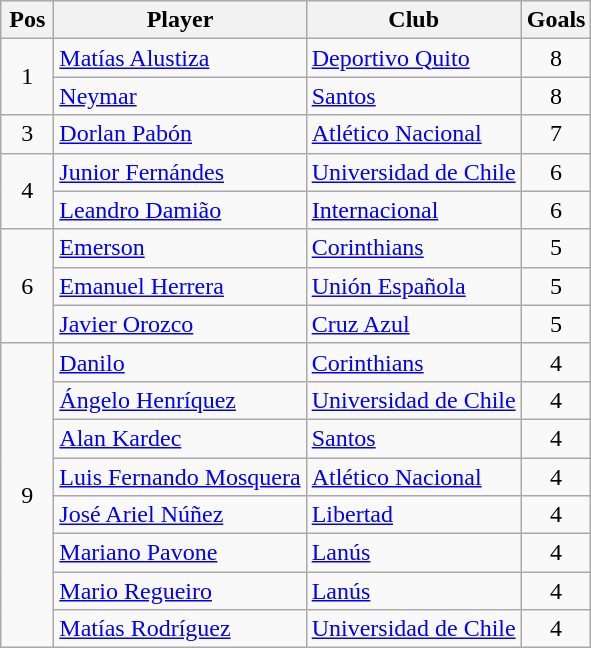<table class="wikitable">
<tr>
<th width=28>Pos</th>
<th>Player</th>
<th>Club</th>
<th>Goals</th>
</tr>
<tr>
<td align=center rowspan=2>1</td>
<td> <a href='#'>Matías Alustiza</a></td>
<td> <a href='#'>Deportivo Quito</a></td>
<td align=center>8</td>
</tr>
<tr>
<td> <a href='#'>Neymar</a></td>
<td> <a href='#'>Santos</a></td>
<td align=center>8</td>
</tr>
<tr>
<td align=center>3</td>
<td> <a href='#'>Dorlan Pabón</a></td>
<td> <a href='#'>Atlético Nacional</a></td>
<td align=center>7</td>
</tr>
<tr>
<td align=center rowspan=2>4</td>
<td> <a href='#'>Junior Fernándes</a></td>
<td> <a href='#'>Universidad de Chile</a></td>
<td align=center>6</td>
</tr>
<tr>
<td> <a href='#'>Leandro Damião</a></td>
<td> <a href='#'>Internacional</a></td>
<td align=center>6</td>
</tr>
<tr>
<td align=center rowspan=3>6</td>
<td> <a href='#'>Emerson</a></td>
<td> <a href='#'>Corinthians</a></td>
<td align=center>5</td>
</tr>
<tr>
<td> <a href='#'>Emanuel Herrera</a></td>
<td> <a href='#'>Unión Española</a></td>
<td align=center>5</td>
</tr>
<tr>
<td> <a href='#'>Javier Orozco</a></td>
<td> <a href='#'>Cruz Azul</a></td>
<td align=center>5</td>
</tr>
<tr>
<td align=center rowspan=8>9</td>
<td> <a href='#'>Danilo</a></td>
<td> <a href='#'>Corinthians</a></td>
<td align=center>4</td>
</tr>
<tr>
<td> <a href='#'>Ángelo Henríquez</a></td>
<td> <a href='#'>Universidad de Chile</a></td>
<td align=center>4</td>
</tr>
<tr>
<td> <a href='#'>Alan Kardec</a></td>
<td> <a href='#'>Santos</a></td>
<td align=center>4</td>
</tr>
<tr>
<td> <a href='#'>Luis Fernando Mosquera</a></td>
<td> <a href='#'>Atlético Nacional</a></td>
<td align=center>4</td>
</tr>
<tr>
<td> <a href='#'>José Ariel Núñez</a></td>
<td> <a href='#'>Libertad</a></td>
<td align=center>4</td>
</tr>
<tr>
<td> <a href='#'>Mariano Pavone</a></td>
<td> <a href='#'>Lanús</a></td>
<td align=center>4</td>
</tr>
<tr>
<td> <a href='#'>Mario Regueiro</a></td>
<td> <a href='#'>Lanús</a></td>
<td align=center>4</td>
</tr>
<tr>
<td> <a href='#'>Matías Rodríguez</a></td>
<td> <a href='#'>Universidad de Chile</a></td>
<td align=center>4</td>
</tr>
</table>
